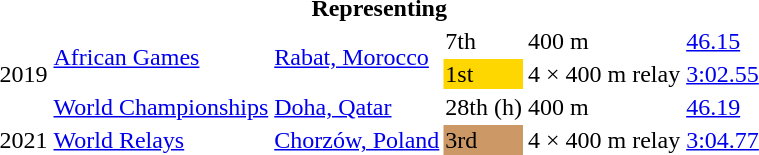<table>
<tr>
<th colspan="6">Representing </th>
</tr>
<tr>
<td rowspan=3>2019</td>
<td rowspan=2><a href='#'>African Games</a></td>
<td rowspan=2><a href='#'>Rabat, Morocco</a></td>
<td>7th</td>
<td>400 m</td>
<td><a href='#'>46.15</a></td>
</tr>
<tr>
<td bgcolor=gold>1st</td>
<td>4 × 400 m relay</td>
<td><a href='#'>3:02.55</a></td>
</tr>
<tr>
<td><a href='#'>World Championships</a></td>
<td><a href='#'>Doha, Qatar</a></td>
<td>28th (h)</td>
<td>400 m</td>
<td><a href='#'>46.19</a></td>
</tr>
<tr>
<td>2021</td>
<td><a href='#'>World Relays</a></td>
<td><a href='#'>Chorzów, Poland</a></td>
<td bgcolor=cc9966>3rd</td>
<td>4 × 400 m relay</td>
<td><a href='#'>3:04.77</a></td>
</tr>
</table>
